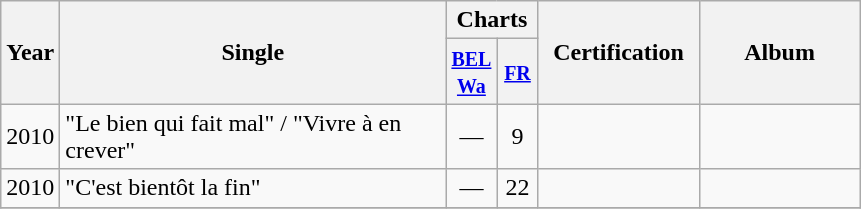<table class="wikitable">
<tr>
<th align="center" rowspan="2">Year</th>
<th align="center" rowspan="2" width="250">Single</th>
<th align="center" colspan="2">Charts</th>
<th align="center" rowspan="2" width="100">Certification</th>
<th align="center" rowspan="2" width="100">Album</th>
</tr>
<tr>
<th width="20"><small><a href='#'>BEL <br>Wa</a></small><br></th>
<th width="20"><small><a href='#'>FR</a></small><br></th>
</tr>
<tr>
<td align="center">2010</td>
<td>"Le bien qui fait mal" / "Vivre à en crever"</td>
<td align="center">—</td>
<td align="center">9</td>
<td align="center"></td>
<td align="center"></td>
</tr>
<tr>
<td align="center">2010</td>
<td>"C'est bientôt la fin"</td>
<td align="center">—</td>
<td align="center">22</td>
<td align="center"></td>
<td align="center"></td>
</tr>
<tr>
</tr>
</table>
